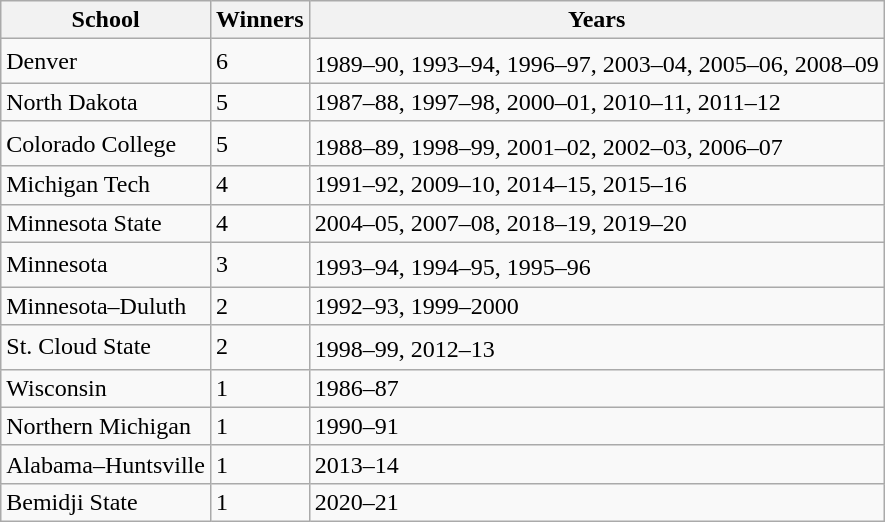<table class="sortable wikitable">
<tr>
<th>School</th>
<th>Winners</th>
<th>Years</th>
</tr>
<tr>
<td>Denver</td>
<td>6</td>
<td>1989–90, 1993–94<sup></sup>, 1996–97, 2003–04, 2005–06, 2008–09</td>
</tr>
<tr>
<td>North Dakota</td>
<td>5</td>
<td>1987–88, 1997–98, 2000–01, 2010–11, 2011–12</td>
</tr>
<tr>
<td>Colorado College</td>
<td>5</td>
<td>1988–89, 1998–99<sup></sup>, 2001–02, 2002–03, 2006–07</td>
</tr>
<tr>
<td>Michigan Tech</td>
<td>4</td>
<td>1991–92, 2009–10, 2014–15, 2015–16</td>
</tr>
<tr>
<td>Minnesota State</td>
<td>4</td>
<td>2004–05, 2007–08, 2018–19, 2019–20</td>
</tr>
<tr>
<td>Minnesota</td>
<td>3</td>
<td>1993–94<sup></sup>, 1994–95, 1995–96</td>
</tr>
<tr>
<td>Minnesota–Duluth</td>
<td>2</td>
<td>1992–93, 1999–2000</td>
</tr>
<tr>
<td>St. Cloud State</td>
<td>2</td>
<td>1998–99<sup></sup>, 2012–13</td>
</tr>
<tr>
<td>Wisconsin</td>
<td>1</td>
<td>1986–87</td>
</tr>
<tr>
<td>Northern Michigan</td>
<td>1</td>
<td>1990–91</td>
</tr>
<tr>
<td>Alabama–Huntsville</td>
<td>1</td>
<td>2013–14</td>
</tr>
<tr>
<td>Bemidji State</td>
<td>1</td>
<td>2020–21</td>
</tr>
</table>
